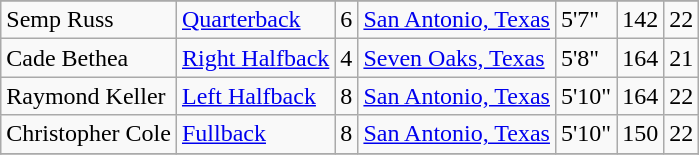<table class="wikitable">
<tr>
</tr>
<tr>
<td>Semp Russ</td>
<td><a href='#'>Quarterback</a></td>
<td>6</td>
<td><a href='#'>San Antonio, Texas</a></td>
<td>5'7"</td>
<td>142</td>
<td>22</td>
</tr>
<tr>
<td>Cade Bethea</td>
<td><a href='#'>Right Halfback</a></td>
<td>4</td>
<td><a href='#'>Seven Oaks, Texas</a></td>
<td>5'8"</td>
<td>164</td>
<td>21</td>
</tr>
<tr>
<td>Raymond Keller</td>
<td><a href='#'>Left Halfback</a></td>
<td>8</td>
<td><a href='#'>San Antonio, Texas</a></td>
<td>5'10"</td>
<td>164</td>
<td>22</td>
</tr>
<tr>
<td>Christopher Cole</td>
<td><a href='#'>Fullback</a></td>
<td>8</td>
<td><a href='#'>San Antonio, Texas</a></td>
<td>5'10"</td>
<td>150</td>
<td>22</td>
</tr>
<tr>
</tr>
</table>
